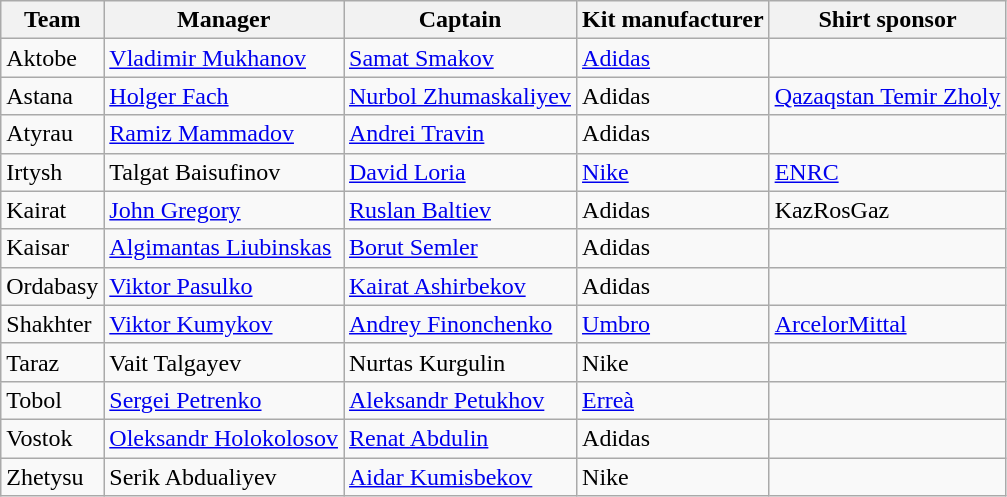<table class="wikitable sortable" style="text-align: left;">
<tr>
<th>Team</th>
<th>Manager</th>
<th>Captain</th>
<th>Kit manufacturer</th>
<th>Shirt sponsor</th>
</tr>
<tr>
<td>Aktobe</td>
<td> <a href='#'>Vladimir Mukhanov</a></td>
<td> <a href='#'>Samat Smakov</a></td>
<td><a href='#'>Adidas</a></td>
<td></td>
</tr>
<tr>
<td>Astana</td>
<td> <a href='#'>Holger Fach</a></td>
<td> <a href='#'>Nurbol Zhumaskaliyev</a></td>
<td>Adidas</td>
<td><a href='#'>Qazaqstan Temir Zholy</a></td>
</tr>
<tr>
<td>Atyrau</td>
<td> <a href='#'>Ramiz Mammadov</a></td>
<td> <a href='#'>Andrei Travin</a></td>
<td>Adidas</td>
<td></td>
</tr>
<tr>
<td>Irtysh</td>
<td> Talgat Baisufinov</td>
<td> <a href='#'>David Loria</a></td>
<td><a href='#'>Nike</a></td>
<td><a href='#'>ENRC</a></td>
</tr>
<tr>
<td>Kairat</td>
<td> <a href='#'>John Gregory</a></td>
<td> <a href='#'>Ruslan Baltiev</a></td>
<td>Adidas</td>
<td>KazRosGaz</td>
</tr>
<tr>
<td>Kaisar</td>
<td> <a href='#'>Algimantas Liubinskas</a></td>
<td> <a href='#'>Borut Semler</a></td>
<td>Adidas</td>
<td></td>
</tr>
<tr>
<td>Ordabasy</td>
<td> <a href='#'>Viktor Pasulko</a></td>
<td> <a href='#'>Kairat Ashirbekov</a></td>
<td>Adidas</td>
<td></td>
</tr>
<tr>
<td>Shakhter</td>
<td> <a href='#'>Viktor Kumykov</a></td>
<td> <a href='#'>Andrey Finonchenko</a></td>
<td><a href='#'>Umbro</a></td>
<td><a href='#'>ArcelorMittal</a></td>
</tr>
<tr>
<td>Taraz</td>
<td> Vait Talgayev</td>
<td> Nurtas Kurgulin</td>
<td>Nike</td>
<td></td>
</tr>
<tr>
<td>Tobol</td>
<td> <a href='#'>Sergei Petrenko</a></td>
<td> <a href='#'>Aleksandr Petukhov</a></td>
<td><a href='#'>Erreà</a></td>
<td></td>
</tr>
<tr>
<td>Vostok</td>
<td> <a href='#'>Oleksandr Holokolosov</a></td>
<td> <a href='#'>Renat Abdulin</a></td>
<td>Adidas</td>
<td></td>
</tr>
<tr>
<td>Zhetysu</td>
<td> Serik Abdualiyev</td>
<td> <a href='#'>Aidar Kumisbekov</a></td>
<td>Nike</td>
<td></td>
</tr>
</table>
